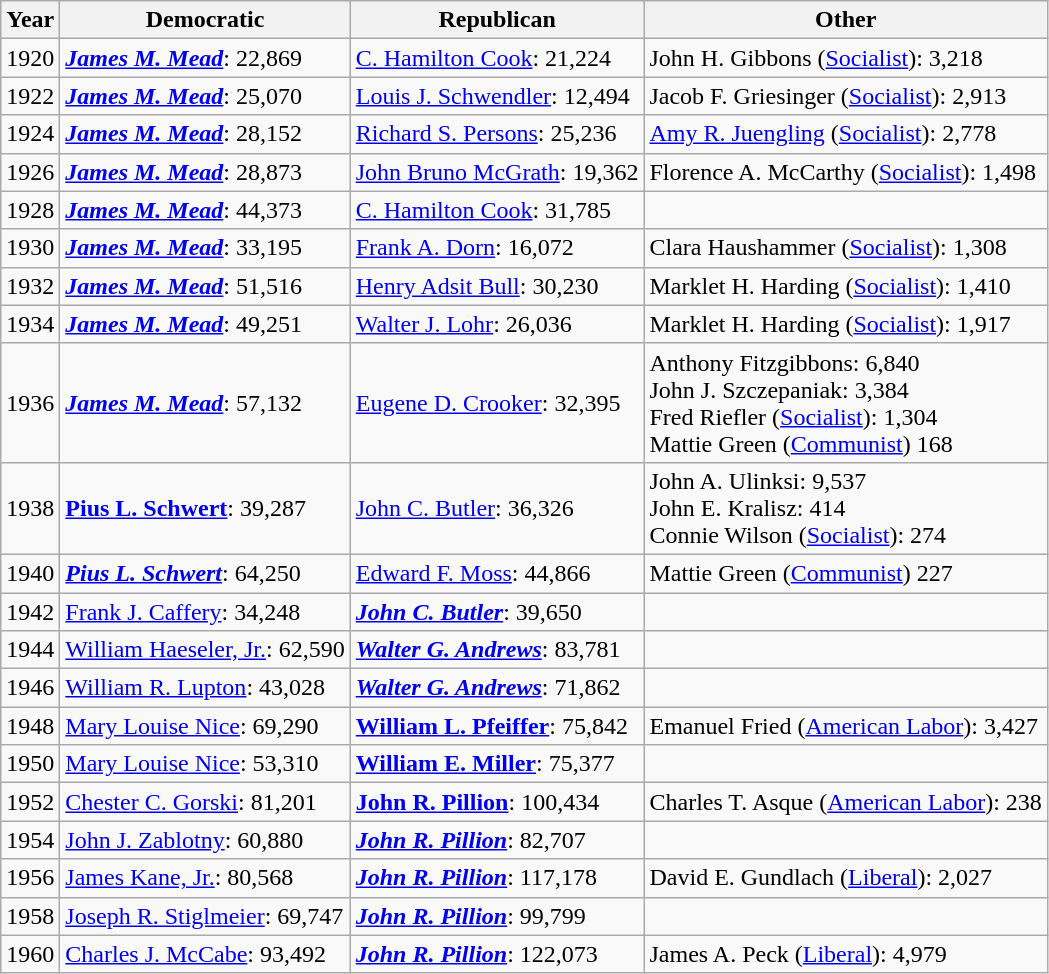<table class=wikitable>
<tr>
<th>Year</th>
<th>Democratic</th>
<th>Republican</th>
<th>Other</th>
</tr>
<tr>
<td>1920</td>
<td><strong><em><a href='#'>James M. Mead</a></em></strong>: 22,869</td>
<td><a href='#'>C. Hamilton Cook</a>: 21,224</td>
<td>John H. Gibbons (<a href='#'>Socialist</a>): 3,218</td>
</tr>
<tr>
<td>1922</td>
<td><strong><em><a href='#'>James M. Mead</a></em></strong>: 25,070</td>
<td><a href='#'>Louis J. Schwendler</a>: 12,494</td>
<td>Jacob F. Griesinger (<a href='#'>Socialist</a>): 2,913</td>
</tr>
<tr>
<td>1924</td>
<td><strong><em><a href='#'>James M. Mead</a></em></strong>: 28,152</td>
<td><a href='#'>Richard S. Persons</a>: 25,236</td>
<td><a href='#'>Amy R. Juengling</a> (<a href='#'>Socialist</a>): 2,778</td>
</tr>
<tr>
<td>1926</td>
<td><strong><em><a href='#'>James M. Mead</a></em></strong>: 28,873</td>
<td><a href='#'>John Bruno McGrath</a>: 19,362</td>
<td>Florence A. McCarthy (<a href='#'>Socialist</a>): 1,498</td>
</tr>
<tr>
<td>1928</td>
<td><strong><em><a href='#'>James M. Mead</a></em></strong>: 44,373</td>
<td><a href='#'>C. Hamilton Cook</a>: 31,785</td>
<td></td>
</tr>
<tr>
<td>1930</td>
<td><strong><em><a href='#'>James M. Mead</a></em></strong>: 33,195</td>
<td><a href='#'>Frank A. Dorn</a>: 16,072</td>
<td>Clara Haushammer (<a href='#'>Socialist</a>): 1,308</td>
</tr>
<tr>
<td>1932</td>
<td><strong><em><a href='#'>James M. Mead</a></em></strong>: 51,516</td>
<td><a href='#'>Henry Adsit Bull</a>: 30,230</td>
<td>Marklet H. Harding (<a href='#'>Socialist</a>): 1,410</td>
</tr>
<tr>
<td>1934</td>
<td><strong><em><a href='#'>James M. Mead</a></em></strong>: 49,251</td>
<td><a href='#'>Walter J. Lohr</a>: 26,036</td>
<td>Marklet H. Harding (<a href='#'>Socialist</a>): 1,917</td>
</tr>
<tr>
<td>1936</td>
<td><strong><em><a href='#'>James M. Mead</a></em></strong>: 57,132</td>
<td><a href='#'>Eugene D. Crooker</a>: 32,395</td>
<td>Anthony Fitzgibbons: 6,840<br>John J. Szczepaniak: 3,384<br>Fred Riefler (<a href='#'>Socialist</a>): 1,304<br>Mattie Green (<a href='#'>Communist</a>) 168</td>
</tr>
<tr>
<td>1938</td>
<td><strong><a href='#'>Pius L. Schwert</a></strong>: 39,287</td>
<td><a href='#'>John C. Butler</a>: 36,326</td>
<td>John A. Ulinksi: 9,537<br>John E. Kralisz: 414<br>Connie Wilson (<a href='#'>Socialist</a>): 274</td>
</tr>
<tr>
<td>1940</td>
<td><strong><em><a href='#'>Pius L. Schwert</a></em></strong>: 64,250</td>
<td><a href='#'>Edward F. Moss</a>: 44,866</td>
<td>Mattie Green (<a href='#'>Communist</a>) 227</td>
</tr>
<tr>
<td>1942</td>
<td><a href='#'>Frank J. Caffery</a>: 34,248</td>
<td><strong><em><a href='#'>John C. Butler</a></em></strong>: 39,650</td>
<td></td>
</tr>
<tr>
<td>1944</td>
<td><a href='#'>William Haeseler, Jr.</a>: 62,590</td>
<td><strong><em><a href='#'>Walter G. Andrews</a></em></strong>: 83,781</td>
<td></td>
</tr>
<tr>
<td>1946</td>
<td><a href='#'>William R. Lupton</a>: 43,028</td>
<td><strong><em><a href='#'>Walter G. Andrews</a></em></strong>: 71,862</td>
<td></td>
</tr>
<tr>
<td>1948</td>
<td><a href='#'>Mary Louise Nice</a>: 69,290</td>
<td><strong><a href='#'>William L. Pfeiffer</a></strong>: 75,842</td>
<td>Emanuel Fried (<a href='#'>American Labor</a>): 3,427</td>
</tr>
<tr>
<td>1950</td>
<td><a href='#'>Mary Louise Nice</a>: 53,310</td>
<td><strong><a href='#'>William E. Miller</a></strong>: 75,377</td>
<td></td>
</tr>
<tr>
<td>1952</td>
<td><a href='#'>Chester C. Gorski</a>: 81,201</td>
<td><strong><a href='#'>John R. Pillion</a></strong>: 100,434</td>
<td>Charles T. Asque (<a href='#'>American Labor</a>): 238</td>
</tr>
<tr>
<td>1954</td>
<td><a href='#'>John J. Zablotny</a>: 60,880</td>
<td><strong><em><a href='#'>John R. Pillion</a></em></strong>: 82,707</td>
<td></td>
</tr>
<tr>
<td>1956</td>
<td><a href='#'>James Kane, Jr.</a>: 80,568</td>
<td><strong><em><a href='#'>John R. Pillion</a></em></strong>: 117,178</td>
<td>David E. Gundlach (<a href='#'>Liberal</a>): 2,027</td>
</tr>
<tr>
<td>1958</td>
<td><a href='#'>Joseph R. Stiglmeier</a>: 69,747</td>
<td><strong><em><a href='#'>John R. Pillion</a></em></strong>: 99,799</td>
<td></td>
</tr>
<tr>
<td>1960</td>
<td><a href='#'>Charles J. McCabe</a>: 93,492</td>
<td><strong><em><a href='#'>John R. Pillion</a></em></strong>: 122,073</td>
<td>James A. Peck (<a href='#'>Liberal</a>): 4,979</td>
</tr>
</table>
